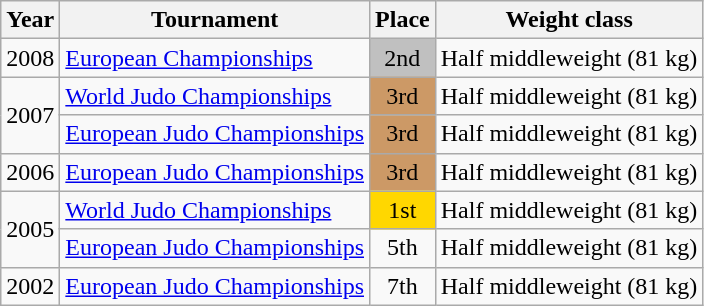<table class=wikitable>
<tr>
<th>Year</th>
<th>Tournament</th>
<th>Place</th>
<th>Weight class</th>
</tr>
<tr>
<td>2008</td>
<td><a href='#'>European Championships</a></td>
<td bgcolor="silver" align="center">2nd</td>
<td>Half middleweight (81 kg)</td>
</tr>
<tr>
<td rowspan=2>2007</td>
<td><a href='#'>World Judo Championships</a></td>
<td bgcolor="cc9966" align="center">3rd</td>
<td>Half middleweight (81 kg)</td>
</tr>
<tr>
<td><a href='#'>European Judo Championships</a></td>
<td bgcolor="cc9966" align="center">3rd</td>
<td>Half middleweight (81 kg)</td>
</tr>
<tr>
<td>2006</td>
<td><a href='#'>European Judo Championships</a></td>
<td bgcolor="cc9966" align="center">3rd</td>
<td>Half middleweight (81 kg)</td>
</tr>
<tr>
<td rowspan=2>2005</td>
<td><a href='#'>World Judo Championships</a></td>
<td bgcolor="gold" align="center">1st</td>
<td>Half middleweight (81 kg)</td>
</tr>
<tr>
<td><a href='#'>European Judo Championships</a></td>
<td align="center">5th</td>
<td>Half middleweight (81 kg)</td>
</tr>
<tr>
<td>2002</td>
<td><a href='#'>European Judo Championships</a></td>
<td align="center">7th</td>
<td>Half middleweight (81 kg)</td>
</tr>
</table>
